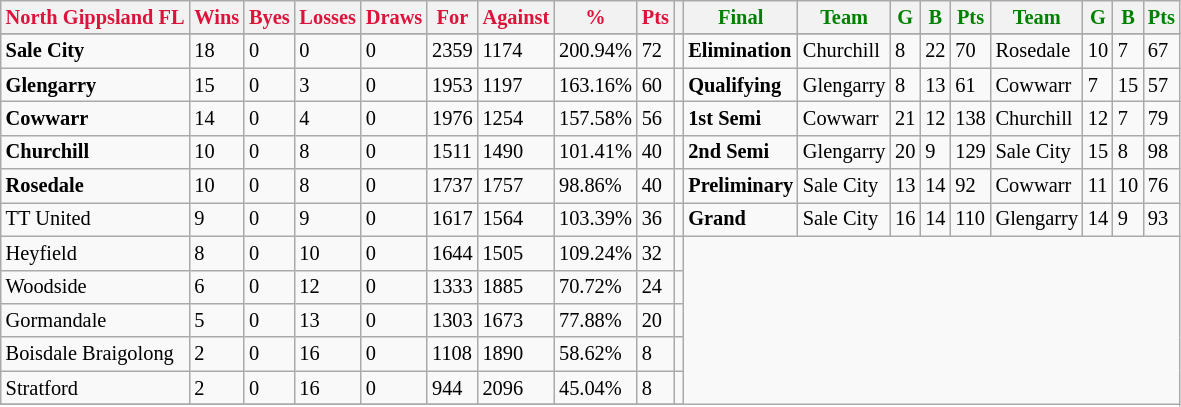<table style="font-size: 85%; text-align: left;" class="wikitable">
<tr>
<th style="color:crimson">North Gippsland FL</th>
<th style="color:crimson">Wins</th>
<th style="color:crimson">Byes</th>
<th style="color:crimson">Losses</th>
<th style="color:crimson">Draws</th>
<th style="color:crimson">For</th>
<th style="color:crimson">Against</th>
<th style="color:crimson">%</th>
<th style="color:crimson">Pts</th>
<th></th>
<th style="color:green">Final</th>
<th style="color:green">Team</th>
<th style="color:green">G</th>
<th style="color:green">B</th>
<th style="color:green">Pts</th>
<th style="color:green">Team</th>
<th style="color:green">G</th>
<th style="color:green">B</th>
<th style="color:green">Pts</th>
</tr>
<tr>
</tr>
<tr>
</tr>
<tr>
<td><strong>	Sale City	</strong></td>
<td>18</td>
<td>0</td>
<td>0</td>
<td>0</td>
<td>2359</td>
<td>1174</td>
<td>200.94%</td>
<td>72</td>
<td></td>
<td><strong>Elimination</strong></td>
<td>Churchill</td>
<td>8</td>
<td>22</td>
<td>70</td>
<td>Rosedale</td>
<td>10</td>
<td>7</td>
<td>67</td>
</tr>
<tr>
<td><strong>	Glengarry	</strong></td>
<td>15</td>
<td>0</td>
<td>3</td>
<td>0</td>
<td>1953</td>
<td>1197</td>
<td>163.16%</td>
<td>60</td>
<td></td>
<td><strong>Qualifying</strong></td>
<td>Glengarry</td>
<td>8</td>
<td>13</td>
<td>61</td>
<td>Cowwarr</td>
<td>7</td>
<td>15</td>
<td>57</td>
</tr>
<tr>
<td><strong>	Cowwarr	</strong></td>
<td>14</td>
<td>0</td>
<td>4</td>
<td>0</td>
<td>1976</td>
<td>1254</td>
<td>157.58%</td>
<td>56</td>
<td></td>
<td><strong>1st Semi</strong></td>
<td>Cowwarr</td>
<td>21</td>
<td>12</td>
<td>138</td>
<td>Churchill</td>
<td>12</td>
<td>7</td>
<td>79</td>
</tr>
<tr>
<td><strong>	Churchill	</strong></td>
<td>10</td>
<td>0</td>
<td>8</td>
<td>0</td>
<td>1511</td>
<td>1490</td>
<td>101.41%</td>
<td>40</td>
<td></td>
<td><strong>2nd Semi</strong></td>
<td>Glengarry</td>
<td>20</td>
<td>9</td>
<td>129</td>
<td>Sale City</td>
<td>15</td>
<td>8</td>
<td>98</td>
</tr>
<tr>
<td><strong>	Rosedale	</strong></td>
<td>10</td>
<td>0</td>
<td>8</td>
<td>0</td>
<td>1737</td>
<td>1757</td>
<td>98.86%</td>
<td>40</td>
<td></td>
<td><strong>Preliminary</strong></td>
<td>Sale City</td>
<td>13</td>
<td>14</td>
<td>92</td>
<td>Cowwarr</td>
<td>11</td>
<td>10</td>
<td>76</td>
</tr>
<tr>
<td>TT United</td>
<td>9</td>
<td>0</td>
<td>9</td>
<td>0</td>
<td>1617</td>
<td>1564</td>
<td>103.39%</td>
<td>36</td>
<td></td>
<td><strong>Grand</strong></td>
<td>Sale City</td>
<td>16</td>
<td>14</td>
<td>110</td>
<td>Glengarry</td>
<td>14</td>
<td>9</td>
<td>93</td>
</tr>
<tr>
<td>Heyfield</td>
<td>8</td>
<td>0</td>
<td>10</td>
<td>0</td>
<td>1644</td>
<td>1505</td>
<td>109.24%</td>
<td>32</td>
<td></td>
</tr>
<tr>
<td>Woodside</td>
<td>6</td>
<td>0</td>
<td>12</td>
<td>0</td>
<td>1333</td>
<td>1885</td>
<td>70.72%</td>
<td>24</td>
<td></td>
</tr>
<tr>
<td>Gormandale</td>
<td>5</td>
<td>0</td>
<td>13</td>
<td>0</td>
<td>1303</td>
<td>1673</td>
<td>77.88%</td>
<td>20</td>
<td></td>
</tr>
<tr>
<td>Boisdale Braigolong</td>
<td>2</td>
<td>0</td>
<td>16</td>
<td>0</td>
<td>1108</td>
<td>1890</td>
<td>58.62%</td>
<td>8</td>
<td></td>
</tr>
<tr>
<td>Stratford</td>
<td>2</td>
<td>0</td>
<td>16</td>
<td>0</td>
<td>944</td>
<td>2096</td>
<td>45.04%</td>
<td>8</td>
<td></td>
</tr>
<tr>
</tr>
</table>
